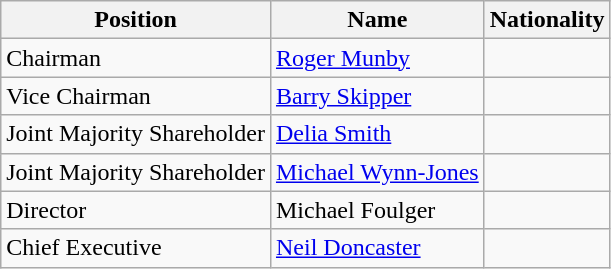<table class="wikitable">
<tr>
<th>Position</th>
<th>Name</th>
<th>Nationality</th>
</tr>
<tr>
<td>Chairman</td>
<td><a href='#'>Roger Munby</a></td>
<td></td>
</tr>
<tr>
<td>Vice Chairman</td>
<td><a href='#'>Barry Skipper</a></td>
<td></td>
</tr>
<tr>
<td>Joint Majority Shareholder</td>
<td><a href='#'>Delia Smith</a></td>
<td></td>
</tr>
<tr>
<td>Joint Majority Shareholder</td>
<td><a href='#'>Michael Wynn-Jones</a></td>
<td></td>
</tr>
<tr>
<td>Director</td>
<td>Michael Foulger</td>
<td></td>
</tr>
<tr>
<td>Chief Executive</td>
<td><a href='#'>Neil Doncaster</a></td>
<td></td>
</tr>
</table>
